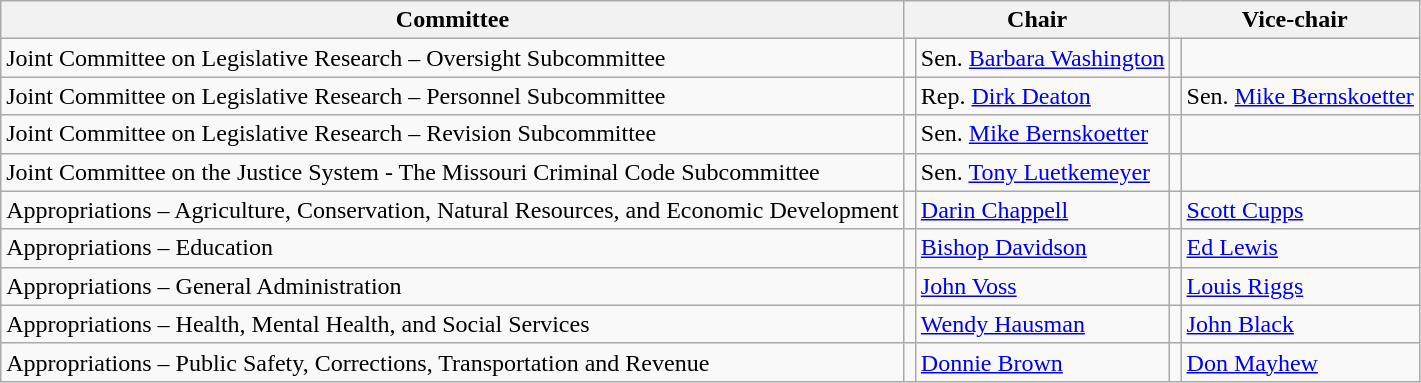<table class="wikitable">
<tr>
<th>Committee</th>
<th colspan="2">Chair</th>
<th colspan=2>Vice-chair</th>
</tr>
<tr>
<td>Joint Committee on Legislative Research – Oversight Subcommittee</td>
<td></td>
<td>Sen. <a href='#'>Barbara Washington</a></td>
<td></td>
<td></td>
</tr>
<tr>
<td>Joint Committee on Legislative Research – Personnel Subcommittee</td>
<td></td>
<td>Rep. <a href='#'>Dirk Deaton</a></td>
<td></td>
<td>Sen. <a href='#'>Mike Bernskoetter</a></td>
</tr>
<tr>
<td>Joint Committee on Legislative Research – Revision Subcommittee</td>
<td></td>
<td>Sen. <a href='#'>Mike Bernskoetter</a></td>
<td></td>
<td></td>
</tr>
<tr>
<td>Joint Committee on the Justice System - The Missouri Criminal Code Subcommittee</td>
<td></td>
<td>Sen. <a href='#'>Tony Luetkemeyer</a></td>
<td></td>
<td></td>
</tr>
<tr>
<td>Appropriations – Agriculture, Conservation, Natural Resources, and Economic Development</td>
<td></td>
<td><a href='#'>Darin Chappell</a></td>
<td></td>
<td><a href='#'>Scott Cupps</a></td>
</tr>
<tr>
<td>Appropriations – Education</td>
<td></td>
<td><a href='#'>Bishop Davidson</a></td>
<td></td>
<td><a href='#'>Ed Lewis</a></td>
</tr>
<tr>
<td>Appropriations – General Administration</td>
<td></td>
<td><a href='#'>John Voss</a></td>
<td></td>
<td><a href='#'>Louis Riggs</a></td>
</tr>
<tr>
<td>Appropriations – Health, Mental Health, and Social Services</td>
<td></td>
<td><a href='#'>Wendy Hausman</a></td>
<td></td>
<td><a href='#'>John Black</a></td>
</tr>
<tr>
<td>Appropriations – Public Safety, Corrections, Transportation and Revenue</td>
<td></td>
<td><a href='#'>Donnie Brown</a></td>
<td></td>
<td><a href='#'>Don Mayhew</a></td>
</tr>
</table>
